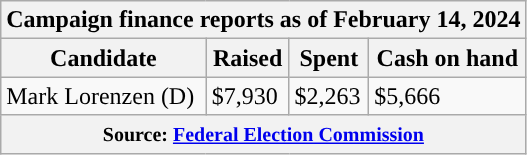<table class="wikitable sortable">
<tr>
<th colspan=4>Campaign finance reports as of February 14, 2024</th>
</tr>
<tr style="text-align:center;">
<th>Candidate</th>
<th>Raised</th>
<th>Spent</th>
<th>Cash on hand</th>
</tr>
<tr>
<td style="color:black;background-color:">Mark Lorenzen (D)</td>
<td>$7,930</td>
<td>$2,263</td>
<td>$5,666</td>
</tr>
<tr>
<th colspan="4"><small>Source: <a href='#'>Federal Election Commission</a></small></th>
</tr>
</table>
